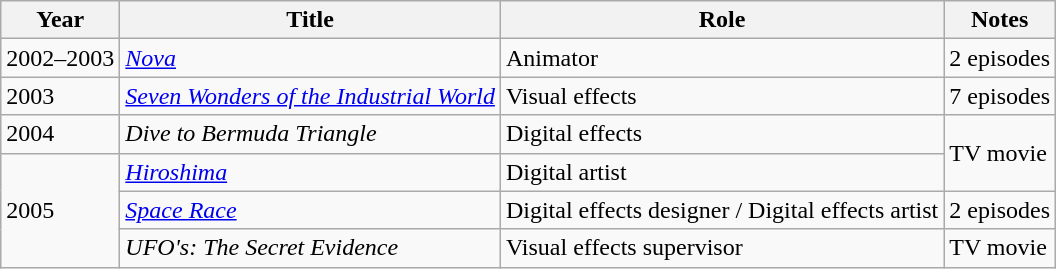<table class="wikitable">
<tr>
<th>Year</th>
<th>Title</th>
<th>Role</th>
<th>Notes</th>
</tr>
<tr>
<td>2002–2003</td>
<td><em><a href='#'>Nova</a></em></td>
<td>Animator</td>
<td>2 episodes</td>
</tr>
<tr>
<td>2003</td>
<td><em><a href='#'>Seven Wonders of the Industrial World</a></em></td>
<td>Visual effects</td>
<td>7 episodes</td>
</tr>
<tr>
<td>2004</td>
<td><em>Dive to Bermuda Triangle</em></td>
<td>Digital effects</td>
<td rowspan=2>TV movie</td>
</tr>
<tr>
<td rowspan=3>2005</td>
<td><em><a href='#'>Hiroshima</a></em></td>
<td>Digital artist</td>
</tr>
<tr>
<td><em><a href='#'>Space Race</a></em></td>
<td>Digital effects designer / Digital effects artist</td>
<td>2 episodes</td>
</tr>
<tr>
<td><em>UFO's: The Secret Evidence</em></td>
<td>Visual effects supervisor</td>
<td>TV movie</td>
</tr>
</table>
